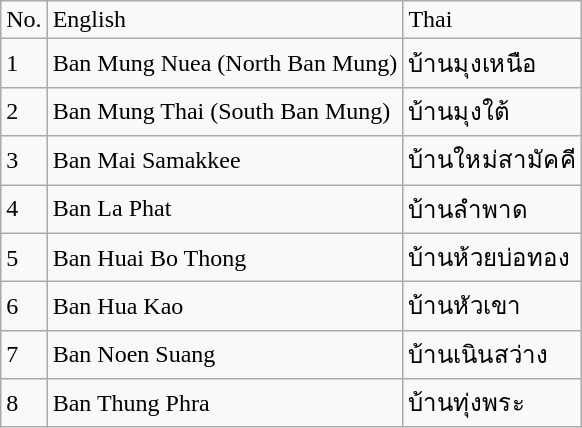<table class="wikitable">
<tr>
<td>No.</td>
<td>English</td>
<td>Thai</td>
</tr>
<tr>
<td>1</td>
<td>Ban Mung Nuea (North Ban Mung)</td>
<td>บ้านมุงเหนือ</td>
</tr>
<tr>
<td>2</td>
<td>Ban Mung Thai (South Ban Mung)</td>
<td>บ้านมุงใต้</td>
</tr>
<tr>
<td>3</td>
<td>Ban Mai Samakkee</td>
<td>บ้านใหม่สามัคคี</td>
</tr>
<tr>
<td>4</td>
<td>Ban La Phat</td>
<td>บ้านลำพาด</td>
</tr>
<tr>
<td>5</td>
<td>Ban Huai Bo Thong</td>
<td>บ้านห้วยบ่อทอง</td>
</tr>
<tr>
<td>6</td>
<td>Ban Hua Kao</td>
<td>บ้านหัวเขา</td>
</tr>
<tr>
<td>7</td>
<td>Ban Noen Suang</td>
<td>บ้านเนินสว่าง</td>
</tr>
<tr>
<td>8</td>
<td>Ban Thung Phra</td>
<td>บ้านทุ่งพระ</td>
</tr>
</table>
